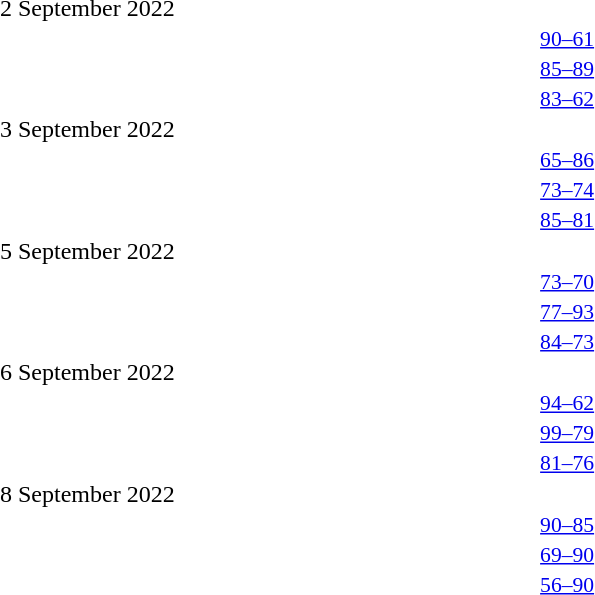<table style="width:100%;" cellspacing="1">
<tr>
<th width=25%></th>
<th width=2%></th>
<th width=6%></th>
<th width=2%></th>
<th width=25%></th>
</tr>
<tr>
<td>2 September 2022</td>
</tr>
<tr style=font-size:90%>
<td align=right></td>
<td></td>
<td align=center><a href='#'>90–61</a></td>
<td></td>
<td></td>
<td></td>
</tr>
<tr style=font-size:90%>
<td align=right></td>
<td></td>
<td align=center><a href='#'>85–89</a></td>
<td></td>
<td></td>
<td></td>
</tr>
<tr style=font-size:90%>
<td align=right></td>
<td></td>
<td align=center><a href='#'>83–62</a></td>
<td></td>
<td></td>
<td></td>
</tr>
<tr>
<td>3 September 2022</td>
</tr>
<tr style=font-size:90%>
<td align=right></td>
<td></td>
<td align=center><a href='#'>65–86</a></td>
<td></td>
<td></td>
<td></td>
</tr>
<tr style=font-size:90%>
<td align=right></td>
<td></td>
<td align=center><a href='#'>73–74</a></td>
<td></td>
<td></td>
<td></td>
</tr>
<tr style=font-size:90%>
<td align=right></td>
<td></td>
<td align=center><a href='#'>85–81</a></td>
<td></td>
<td></td>
<td></td>
</tr>
<tr>
<td>5 September 2022</td>
</tr>
<tr style=font-size:90%>
<td align=right></td>
<td></td>
<td align=center><a href='#'>73–70</a></td>
<td></td>
<td></td>
<td></td>
</tr>
<tr style=font-size:90%>
<td align=right></td>
<td></td>
<td align=center><a href='#'>77–93</a></td>
<td></td>
<td></td>
<td></td>
</tr>
<tr style=font-size:90%>
<td align=right></td>
<td></td>
<td align=center><a href='#'>84–73</a></td>
<td></td>
<td></td>
<td></td>
</tr>
<tr>
<td>6 September 2022</td>
</tr>
<tr style=font-size:90%>
<td align=right></td>
<td></td>
<td align=center><a href='#'>94–62</a></td>
<td></td>
<td></td>
<td></td>
</tr>
<tr style=font-size:90%>
<td align=right></td>
<td></td>
<td align=center><a href='#'>99–79</a></td>
<td></td>
<td></td>
<td></td>
</tr>
<tr style=font-size:90%>
<td align=right></td>
<td></td>
<td align=center><a href='#'>81–76</a></td>
<td></td>
<td></td>
<td></td>
</tr>
<tr>
<td>8 September 2022</td>
</tr>
<tr style=font-size:90%>
<td align=right></td>
<td></td>
<td align=center><a href='#'>90–85</a></td>
<td></td>
<td></td>
<td></td>
</tr>
<tr style=font-size:90%>
<td align=right></td>
<td></td>
<td align=center><a href='#'>69–90</a></td>
<td></td>
<td></td>
<td></td>
</tr>
<tr style=font-size:90%>
<td align=right></td>
<td></td>
<td align=center><a href='#'>56–90</a></td>
<td></td>
<td></td>
<td></td>
</tr>
</table>
